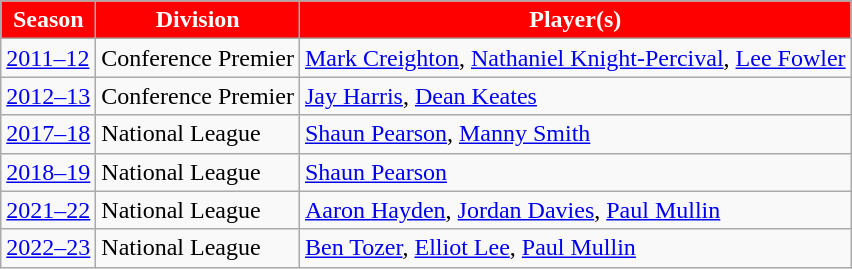<table class="wikitable">
<tr>
<th style="background:red;color:white">Season</th>
<th style="background:red;color:white">Division</th>
<th style="background:red;color:white">Player(s)</th>
</tr>
<tr>
<td><a href='#'>2011–12</a></td>
<td>Conference Premier</td>
<td> <a href='#'>Mark Creighton</a>,  <a href='#'>Nathaniel Knight-Percival</a>,  <a href='#'>Lee Fowler</a></td>
</tr>
<tr>
<td><a href='#'>2012–13</a></td>
<td>Conference Premier</td>
<td> <a href='#'>Jay Harris</a>,  <a href='#'>Dean Keates</a></td>
</tr>
<tr>
<td><a href='#'>2017–18</a></td>
<td>National League</td>
<td> <a href='#'>Shaun Pearson</a>,  <a href='#'>Manny Smith</a></td>
</tr>
<tr>
<td><a href='#'>2018–19</a></td>
<td>National League</td>
<td> <a href='#'>Shaun Pearson</a></td>
</tr>
<tr>
<td><a href='#'>2021–22</a></td>
<td>National League</td>
<td> <a href='#'>Aaron Hayden</a>,  <a href='#'>Jordan Davies</a>,  <a href='#'>Paul Mullin</a></td>
</tr>
<tr>
<td><a href='#'>2022–23</a></td>
<td>National League</td>
<td> <a href='#'>Ben Tozer</a>,  <a href='#'>Elliot Lee</a>,  <a href='#'>Paul Mullin</a></td>
</tr>
</table>
